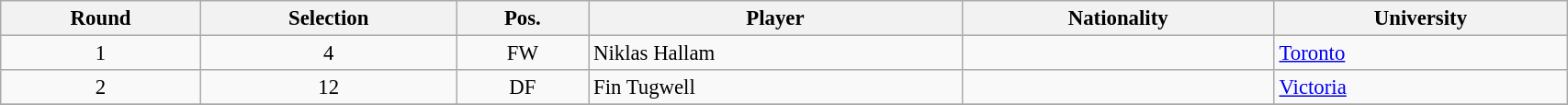<table class="wikitable sortable" style="width:90%; text-align:center; font-size:95%; text-align:left;">
<tr>
<th>Round</th>
<th>Selection</th>
<th>Pos.</th>
<th>Player</th>
<th>Nationality</th>
<th>University</th>
</tr>
<tr>
<td align=center>1</td>
<td align=center>4</td>
<td align=center>FW</td>
<td>Niklas Hallam</td>
<td></td>
<td><a href='#'>Toronto</a></td>
</tr>
<tr>
<td align=center>2</td>
<td align=center>12</td>
<td align=center>DF</td>
<td>Fin Tugwell</td>
<td></td>
<td><a href='#'>Victoria</a></td>
</tr>
<tr>
</tr>
</table>
